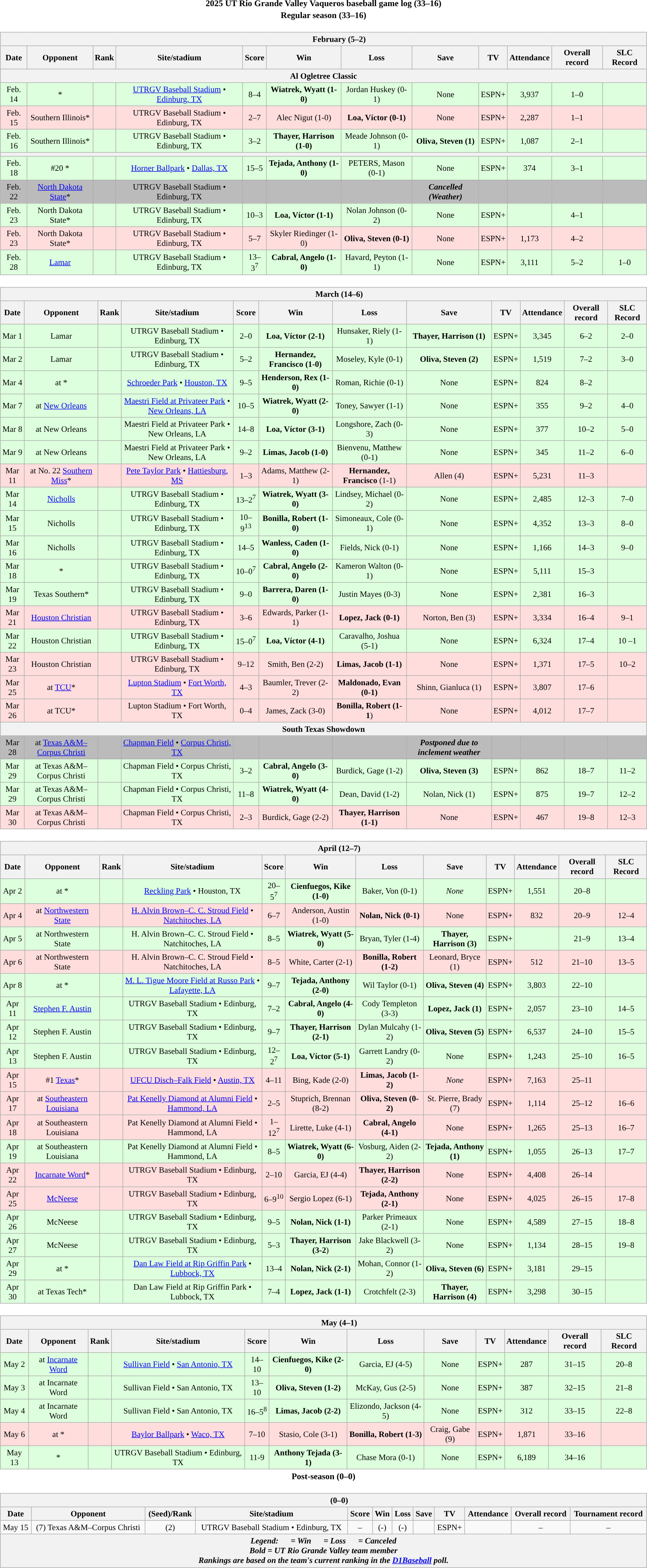<table class="toccolours" width=95% style="clear:both; margin:1.5em auto; text-align:center;">
<tr>
<th colspan=2>2025 UT Rio Grande Valley Vaqueros baseball game log (33–16)</th>
</tr>
<tr>
<th colspan=2>Regular season (33–16)</th>
</tr>
<tr valign="top">
<td><br><table class="wikitable collapsible collapsed" style="margin:auto; width:100%; text-align:center; font-size:95%">
<tr>
<th colspan=12 style="padding-left:4em;">February (5–2)</th>
</tr>
<tr>
<th>Date</th>
<th>Opponent</th>
<th>Rank</th>
<th>Site/stadium</th>
<th>Score</th>
<th>Win</th>
<th>Loss</th>
<th>Save</th>
<th>TV</th>
<th>Attendance</th>
<th>Overall record</th>
<th>SLC Record</th>
</tr>
<tr>
<th colspan=12>Al Ogletree Classic</th>
</tr>
<tr align="center" bgcolor=#ddffdd>
<td>Feb. 14</td>
<td>*</td>
<td></td>
<td><a href='#'>UTRGV Baseball Stadium</a> • <a href='#'>Edinburg, TX</a></td>
<td>8–4</td>
<td><strong>Wiatrek, Wyatt (1-0)</strong></td>
<td>Jordan Huskey (0-1)</td>
<td>None</td>
<td>ESPN+</td>
<td>3,937</td>
<td>1–0</td>
<td></td>
</tr>
<tr align="center" bgcolor=#ffdddd>
<td>Feb. 15</td>
<td>Southern Illinois*</td>
<td></td>
<td>UTRGV Baseball Stadium • Edinburg, TX</td>
<td>2–7</td>
<td>Alec Nigut (1-0)</td>
<td><strong>Loa, Víctor (0-1)</strong></td>
<td>None</td>
<td>ESPN+</td>
<td>2,287</td>
<td>1–1</td>
<td></td>
</tr>
<tr align="center" bgcolor=#ddffdd>
<td>Feb. 16</td>
<td>Southern Illinois*</td>
<td></td>
<td>UTRGV Baseball Stadium • Edinburg, TX</td>
<td>3–2</td>
<td><strong>Thayer, Harrison (1-0)</strong></td>
<td>Meade Johnson (0-1)</td>
<td><strong>Oliva, Steven (1)</strong></td>
<td>ESPN+</td>
<td>1,087</td>
<td>2–1</td>
<td></td>
</tr>
<tr>
<th colspan=12></th>
</tr>
<tr align="center" bgcolor=#ddffdd>
<td>Feb. 18</td>
<td>#20 *</td>
<td></td>
<td><a href='#'>Horner Ballpark</a> • <a href='#'>Dallas, TX</a></td>
<td>15–5</td>
<td><strong>Tejada, Anthony (1-0)</strong></td>
<td>PETERS, Mason (0-1)</td>
<td>None</td>
<td>ESPN+</td>
<td>374</td>
<td>3–1</td>
<td></td>
</tr>
<tr align="center" bgcolor=#bbbbbb>
<td>Feb. 22</td>
<td><a href='#'>North Dakota State</a>*</td>
<td></td>
<td>UTRGV Baseball Stadium • Edinburg, TX</td>
<td></td>
<td></td>
<td></td>
<td><strong><em>Cancelled (Weather)</em></strong></td>
<td></td>
<td></td>
<td></td>
<td></td>
</tr>
<tr align="center" bgcolor=#ddffdd>
<td>Feb. 23</td>
<td>North Dakota State*</td>
<td></td>
<td>UTRGV Baseball Stadium • Edinburg, TX</td>
<td>10–3</td>
<td><strong>Loa, Víctor (1-1)</strong></td>
<td>Nolan Johnson (0-2)</td>
<td>None</td>
<td>ESPN+</td>
<td> </td>
<td>4–1</td>
<td></td>
</tr>
<tr align="center" bgcolor=#ffdddd>
<td>Feb. 23</td>
<td>North Dakota State*</td>
<td></td>
<td>UTRGV Baseball Stadium • Edinburg, TX</td>
<td>5–7</td>
<td>Skyler Riedinger (1-0)</td>
<td><strong>Oliva, Steven (0-1)</strong></td>
<td>None</td>
<td>ESPN+</td>
<td>1,173</td>
<td>4–2</td>
<td></td>
</tr>
<tr align="center" bgcolor=#ddffdd>
<td>Feb. 28</td>
<td><a href='#'>Lamar</a></td>
<td></td>
<td>UTRGV Baseball Stadium • Edinburg, TX</td>
<td>13–3<sup>7</sup></td>
<td><strong>Cabral, Angelo (1-0)</strong></td>
<td>Havard, Peyton (1-1)</td>
<td>None</td>
<td>ESPN+</td>
<td>3,111</td>
<td>5–2</td>
<td>1–0</td>
</tr>
</table>
</td>
</tr>
<tr>
<td><br><table class="wikitable collapsible collapsed" style="margin:auto; width:100%; text-align:center; font-size:95%">
<tr>
<th colspan=12 style="padding-left:4em;">March (14–6)</th>
</tr>
<tr>
<th>Date</th>
<th>Opponent</th>
<th>Rank</th>
<th>Site/stadium</th>
<th>Score</th>
<th>Win</th>
<th>Loss</th>
<th>Save</th>
<th>TV</th>
<th>Attendance</th>
<th>Overall record</th>
<th>SLC Record</th>
</tr>
<tr align="center" bgcolor=#ddffdd>
<td>Mar 1</td>
<td>Lamar</td>
<td></td>
<td>UTRGV Baseball Stadium • Edinburg, TX</td>
<td>2–0</td>
<td><strong>Loa, Víctor (2-1)</strong></td>
<td>Hunsaker, Riely (1-1)</td>
<td><strong>Thayer, Harrison (1)</strong></td>
<td>ESPN+</td>
<td>3,345</td>
<td>6–2</td>
<td>2–0</td>
</tr>
<tr align="center" bgcolor=#ddffdd>
<td>Mar 2</td>
<td>Lamar</td>
<td></td>
<td>UTRGV Baseball Stadium • Edinburg, TX</td>
<td>5–2</td>
<td><strong>Hernandez, Francisco (1-0)</strong></td>
<td>Moseley, Kyle (0-1)</td>
<td><strong>Oliva, Steven (2)</strong></td>
<td>ESPN+</td>
<td>1,519</td>
<td>7–2</td>
<td>3–0</td>
</tr>
<tr align="center" bgcolor=#ddffdd>
<td>Mar 4</td>
<td>at *</td>
<td></td>
<td><a href='#'>Schroeder Park</a> • <a href='#'>Houston, TX</a></td>
<td>9–5</td>
<td><strong>Henderson, Rex (1-0)</strong></td>
<td>Roman, Richie (0-1)</td>
<td>None</td>
<td>ESPN+</td>
<td>824</td>
<td>8–2</td>
<td></td>
</tr>
<tr align="center" bgcolor=#ddffdd>
<td>Mar 7</td>
<td>at <a href='#'>New Orleans</a></td>
<td></td>
<td><a href='#'>Maestri Field at Privateer Park</a> • <a href='#'>New Orleans, LA</a></td>
<td>10–5</td>
<td><strong>Wiatrek, Wyatt (2-0)</strong></td>
<td>Toney, Sawyer (1-1)</td>
<td>None</td>
<td>ESPN+</td>
<td>355</td>
<td>9–2</td>
<td>4–0</td>
</tr>
<tr align="center" bgcolor=#ddffdd>
<td>Mar 8</td>
<td>at New Orleans</td>
<td></td>
<td>Maestri Field at Privateer Park • New Orleans, LA</td>
<td>14–8</td>
<td><strong>Loa, Víctor (3-1)</strong></td>
<td>Longshore, Zach (0-3)</td>
<td>None</td>
<td>ESPN+</td>
<td>377</td>
<td>10–2</td>
<td>5–0</td>
</tr>
<tr align="center" bgcolor=#ddffdd>
<td>Mar 9</td>
<td>at New Orleans</td>
<td></td>
<td>Maestri Field at Privateer Park • New Orleans, LA</td>
<td>9–2</td>
<td><strong>Limas, Jacob (1-0)</strong></td>
<td>Bienvenu, Matthew (0-1)</td>
<td>None</td>
<td>ESPN+</td>
<td>345</td>
<td>11–2</td>
<td>6–0</td>
</tr>
<tr align="center" bgcolor=#ffdddd>
<td>Mar 11</td>
<td>at No. 22 <a href='#'>Southern Miss</a>*</td>
<td></td>
<td><a href='#'>Pete Taylor Park</a> • <a href='#'>Hattiesburg, MS</a></td>
<td>1–3</td>
<td>Adams, Matthew (2-1)</td>
<td><strong>Hernandez, Francisco</strong> (1-1)</td>
<td>Allen (4)</td>
<td>ESPN+</td>
<td>5,231</td>
<td>11–3</td>
<td></td>
</tr>
<tr align="center" bgcolor=#ddffdd>
<td>Mar 14</td>
<td><a href='#'>Nicholls</a></td>
<td></td>
<td>UTRGV Baseball Stadium • Edinburg, TX</td>
<td>13–2<sup>7</sup></td>
<td><strong>Wiatrek, Wyatt (3-0)</strong></td>
<td>Lindsey, Michael (0-2)</td>
<td>None</td>
<td>ESPN+</td>
<td>2,485</td>
<td>12–3</td>
<td>7–0</td>
</tr>
<tr align="center" bgcolor=#ddffdd>
<td>Mar 15</td>
<td>Nicholls</td>
<td></td>
<td>UTRGV Baseball Stadium • Edinburg, TX</td>
<td>10–9<sup>13</sup></td>
<td><strong>Bonilla, Robert (1-0)</strong></td>
<td>Simoneaux, Cole (0-1)</td>
<td>None</td>
<td>ESPN+</td>
<td>4,352</td>
<td>13–3</td>
<td>8–0</td>
</tr>
<tr align="center" bgcolor=#ddffdd>
<td>Mar 16</td>
<td>Nicholls</td>
<td></td>
<td>UTRGV Baseball Stadium • Edinburg, TX</td>
<td>14–5</td>
<td><strong>Wanless, Caden (1-0)</strong></td>
<td>Fields, Nick (0-1)</td>
<td>None</td>
<td>ESPN+</td>
<td>1,166</td>
<td>14–3</td>
<td>9–0</td>
</tr>
<tr align="center" bgcolor=#ddffdd>
<td>Mar 18</td>
<td>*</td>
<td></td>
<td>UTRGV Baseball Stadium • Edinburg, TX</td>
<td>10–0<sup>7</sup></td>
<td><strong>Cabral, Angelo (2-0)</strong></td>
<td>Kameron Walton (0-1)</td>
<td>None</td>
<td>ESPN+</td>
<td>5,111</td>
<td>15–3</td>
<td></td>
</tr>
<tr align="center" bgcolor=#ddffdd>
<td>Mar 19</td>
<td>Texas Southern*</td>
<td></td>
<td>UTRGV Baseball Stadium • Edinburg, TX</td>
<td>9–0</td>
<td><strong>Barrera, Daren (1-0)</strong></td>
<td>Justin Mayes (0-3)</td>
<td>None</td>
<td>ESPN+</td>
<td>2,381</td>
<td>16–3</td>
<td></td>
</tr>
<tr align="center" bgcolor=#ffdddd>
<td>Mar 21</td>
<td><a href='#'>Houston Christian</a></td>
<td></td>
<td>UTRGV Baseball Stadium • Edinburg, TX</td>
<td>3–6</td>
<td>Edwards, Parker (1-1)</td>
<td><strong>Lopez, Jack (0-1)</strong></td>
<td>Norton, Ben (3)</td>
<td>ESPN+</td>
<td>3,334</td>
<td>16–4</td>
<td>9–1</td>
</tr>
<tr align="center" bgcolor=#ddffdd>
<td>Mar 22</td>
<td>Houston Christian</td>
<td></td>
<td>UTRGV Baseball Stadium • Edinburg, TX</td>
<td>15–0<sup>7</sup></td>
<td><strong>Loa, Víctor (4-1)</strong></td>
<td>Caravalho, Joshua (5-1)</td>
<td>None</td>
<td>ESPN+</td>
<td>6,324</td>
<td>17–4</td>
<td>10 –1</td>
</tr>
<tr align="center" bgcolor=#ffdddd>
<td>Mar 23</td>
<td>Houston Christian</td>
<td></td>
<td>UTRGV Baseball Stadium • Edinburg, TX</td>
<td>9–12</td>
<td>Smith, Ben (2-2)</td>
<td><strong>Limas, Jacob (1-1)</strong></td>
<td>None</td>
<td>ESPN+</td>
<td>1,371</td>
<td>17–5</td>
<td>10–2</td>
</tr>
<tr align="center" bgcolor=#ffdddd>
<td>Mar 25</td>
<td>at <a href='#'>TCU</a>*</td>
<td></td>
<td><a href='#'>Lupton Stadium</a> • <a href='#'>Fort Worth, TX</a></td>
<td>4–3</td>
<td>Baumler, Trever (2-2)</td>
<td><strong>Maldonado, Evan (0-1)</strong></td>
<td>Shinn, Gianluca (1)</td>
<td>ESPN+</td>
<td>3,807</td>
<td>17–6</td>
<td></td>
</tr>
<tr align="center" bgcolor=#ffdddd>
<td>Mar 26</td>
<td>at TCU*</td>
<td></td>
<td>Lupton Stadium • Fort Worth, TX</td>
<td>0–4</td>
<td>James, Zack (3-0)</td>
<td><strong>Bonilla, Robert (1-1</strong>)</td>
<td>None</td>
<td>ESPN+</td>
<td>4,012</td>
<td>17–7</td>
<td></td>
</tr>
<tr>
<th colspan=12>South Texas Showdown</th>
</tr>
<tr align="center" bgcolor=#bbbbbb>
<td>Mar 28</td>
<td>at <a href='#'>Texas A&M–Corpus Christi</a></td>
<td></td>
<td><a href='#'>Chapman Field</a> • <a href='#'>Corpus Christi, TX</a></td>
<td></td>
<td></td>
<td></td>
<td><strong><em>Postponed due to inclement weather</em></strong></td>
<td></td>
<td></td>
<td></td>
<td></td>
</tr>
<tr align="center" bgcolor=#ddffdd>
<td>Mar 29</td>
<td>at Texas A&M–Corpus Christi</td>
<td></td>
<td>Chapman Field • Corpus Christi, TX</td>
<td>3–2</td>
<td><strong>Cabral, Angelo (3-0)</strong></td>
<td>Burdick, Gage (1-2)</td>
<td><strong>Oliva, Steven (3)</strong></td>
<td>ESPN+</td>
<td>862</td>
<td>18–7</td>
<td>11–2</td>
</tr>
<tr align="center" bgcolor=#ddffdd>
<td>Mar 29</td>
<td>at Texas A&M–Corpus Christi</td>
<td></td>
<td>Chapman Field • Corpus Christi, TX</td>
<td>11–8</td>
<td><strong>Wiatrek, Wyatt (4-0)</strong></td>
<td>Dean, David (1-2)</td>
<td>Nolan, Nick (1)</td>
<td>ESPN+</td>
<td>875</td>
<td>19–7</td>
<td>12–2</td>
</tr>
<tr align="center" bgcolor=#ffdddd>
<td>Mar 30</td>
<td>at Texas A&M–Corpus Christi</td>
<td></td>
<td>Chapman Field • Corpus Christi, TX</td>
<td>2–3</td>
<td>Burdick, Gage (2-2)</td>
<td><strong>Thayer, Harrison (1-1)</strong></td>
<td>None</td>
<td>ESPN+</td>
<td>467</td>
<td>19–8</td>
<td>12–3</td>
</tr>
</table>
</td>
</tr>
<tr>
<td><br><table class="wikitable collapsible collapsed" style="margin:auto; width:100%; text-align:center; font-size:95%">
<tr>
<th colspan=12 style="padding-left:4em;">April (12–7)</th>
</tr>
<tr>
<th>Date</th>
<th>Opponent</th>
<th>Rank</th>
<th>Site/stadium</th>
<th>Score</th>
<th>Win</th>
<th>Loss</th>
<th>Save</th>
<th>TV</th>
<th>Attendance</th>
<th>Overall record</th>
<th>SLC Record</th>
</tr>
<tr align="center" bgcolor=#ddffdd>
<td>Apr 2</td>
<td>at *</td>
<td></td>
<td><a href='#'>Reckling Park</a> • Houston, TX</td>
<td>20–5<sup>7</sup></td>
<td><strong>Cienfuegos, Kike (1-0)</strong></td>
<td>Baker, Von (0-1)</td>
<td><em>None</em></td>
<td>ESPN+</td>
<td>1,551</td>
<td>20–8</td>
<td></td>
</tr>
<tr align="center" bgcolor=#ffdddd>
<td>Apr 4</td>
<td>at <a href='#'>Northwestern State</a></td>
<td></td>
<td><a href='#'>H. Alvin Brown–C. C. Stroud Field</a> • <a href='#'>Natchitoches, LA</a></td>
<td>6–7</td>
<td>Anderson, Austin (1-0)</td>
<td><strong>Nolan, Nick (0-1)</strong></td>
<td>None</td>
<td>ESPN+</td>
<td>832</td>
<td>20–9</td>
<td>12–4</td>
</tr>
<tr align="center" bgcolor=#ddffdd>
<td>Apr 5</td>
<td>at Northwestern State</td>
<td></td>
<td>H. Alvin Brown–C. C. Stroud Field • Natchitoches, LA</td>
<td>8–5</td>
<td><strong>Wiatrek, Wyatt (5-0)</strong></td>
<td>Bryan, Tyler (1-4)</td>
<td><strong>Thayer, Harrison (3)</strong></td>
<td>ESPN+</td>
<td> </td>
<td>21–9</td>
<td>13–4</td>
</tr>
<tr align="center" bgcolor=#ffdddd>
<td>Apr 6</td>
<td>at Northwestern State</td>
<td></td>
<td>H. Alvin Brown–C. C. Stroud Field • Natchitoches, LA</td>
<td>8–5</td>
<td>White, Carter (2-1)</td>
<td><strong>Bonilla, Robert (1-2)</strong></td>
<td>Leonard, Bryce (1)</td>
<td>ESPN+</td>
<td>512</td>
<td>21–10</td>
<td>13–5</td>
</tr>
<tr align="center" bgcolor=#ddffdd>
<td>Apr 8</td>
<td>at *</td>
<td></td>
<td><a href='#'>M. L. Tigue Moore Field at Russo Park</a> • <a href='#'>Lafayette, LA</a></td>
<td>9–7</td>
<td><strong>Tejada, Anthony (2-0)</strong></td>
<td>Wil Taylor (0-1)</td>
<td><strong>Oliva, Steven (4)</strong></td>
<td>ESPN+</td>
<td>3,803</td>
<td>22–10</td>
<td></td>
</tr>
<tr align="center" bgcolor=#ddffdd>
<td>Apr 11</td>
<td><a href='#'>Stephen F. Austin</a></td>
<td></td>
<td>UTRGV Baseball Stadium • Edinburg, TX</td>
<td>7–2</td>
<td><strong>Cabral, Angelo (4-0)</strong></td>
<td>Cody Templeton (3-3)</td>
<td><strong>Lopez, Jack (1)</strong></td>
<td>ESPN+</td>
<td>2,057</td>
<td>23–10</td>
<td>14–5</td>
</tr>
<tr align="center" bgcolor=#ddffdd>
<td>Apr 12</td>
<td>Stephen F. Austin</td>
<td></td>
<td>UTRGV Baseball Stadium • Edinburg, TX</td>
<td>9–7</td>
<td><strong>Thayer, Harrison (2-1)</strong></td>
<td>Dylan Mulcahy (1-2)</td>
<td><strong>Oliva, Steven (5)</strong></td>
<td>ESPN+</td>
<td>6,537</td>
<td>24–10</td>
<td>15–5</td>
</tr>
<tr align="center" bgcolor=#ddffdd>
<td>Apr 13</td>
<td>Stephen F. Austin</td>
<td></td>
<td>UTRGV Baseball Stadium • Edinburg, TX</td>
<td>12–2<sup>7</sup></td>
<td><strong>Loa, Víctor (5-1)</strong></td>
<td>Garrett Landry (0-2)</td>
<td>None</td>
<td>ESPN+</td>
<td>1,243</td>
<td>25–10</td>
<td>16–5</td>
</tr>
<tr align="center" bgcolor=#ffdddd>
<td>Apr 15</td>
<td>#1 <a href='#'>Texas</a>*</td>
<td></td>
<td><a href='#'>UFCU Disch–Falk Field</a> • <a href='#'>Austin, TX</a></td>
<td>4–11</td>
<td>Bing, Kade (2-0)</td>
<td><strong>Limas, Jacob (1-2)</strong></td>
<td><em>None</em></td>
<td>ESPN+</td>
<td>7,163</td>
<td>25–11</td>
<td></td>
</tr>
<tr align="center" bgcolor=#ffdddd>
<td>Apr 17</td>
<td>at <a href='#'>Southeastern Louisiana</a></td>
<td></td>
<td><a href='#'>Pat Kenelly Diamond at Alumni Field</a> • <a href='#'>Hammond, LA</a></td>
<td>2–5</td>
<td>Stuprich, Brennan (8-2)</td>
<td><strong>Oliva, Steven (0-2)</strong></td>
<td>St. Pierre, Brady (7)</td>
<td>ESPN+</td>
<td>1,114</td>
<td>25–12</td>
<td>16–6</td>
</tr>
<tr align="center" bgcolor=#ffdddd>
<td>Apr 18</td>
<td>at Southeastern Louisiana</td>
<td></td>
<td>Pat Kenelly Diamond at Alumni Field • Hammond, LA</td>
<td>1–12<sup>7</sup></td>
<td>Lirette, Luke (4-1)</td>
<td><strong>Cabral, Angelo (4-1)</strong></td>
<td>None</td>
<td>ESPN+</td>
<td>1,265</td>
<td>25–13</td>
<td>16–7</td>
</tr>
<tr align="center" bgcolor=#ddffdd>
<td>Apr 19</td>
<td>at Southeastern Louisiana</td>
<td></td>
<td>Pat Kenelly Diamond at Alumni Field • Hammond, LA</td>
<td>8–5</td>
<td><strong>Wiatrek, Wyatt (6-0)</strong></td>
<td>Vosburg, Aiden (2-2)</td>
<td><strong>Tejada, Anthony (1)</strong></td>
<td>ESPN+</td>
<td>1,055</td>
<td>26–13</td>
<td>17–7</td>
</tr>
<tr align="center" bgcolor=#ffdddd>
<td>Apr 22</td>
<td><a href='#'>Incarnate Word</a>*</td>
<td></td>
<td>UTRGV Baseball Stadium • Edinburg, TX</td>
<td>2–10</td>
<td>Garcia, EJ (4-4)</td>
<td><strong>Thayer, Harrison (2-2)</strong></td>
<td>None</td>
<td>ESPN+</td>
<td>4,408</td>
<td>26–14</td>
<td></td>
</tr>
<tr align="center" bgcolor=#ffdddd>
<td>Apr 25</td>
<td><a href='#'>McNeese</a></td>
<td></td>
<td>UTRGV Baseball Stadium • Edinburg, TX</td>
<td>6–9<sup>10</sup></td>
<td>Sergio Lopez (6-1)</td>
<td><strong>Tejada, Anthony (2-1)</strong></td>
<td>None</td>
<td>ESPN+</td>
<td>4,025</td>
<td>26–15</td>
<td>17–8</td>
</tr>
<tr align="center" bgcolor=#ddffdd>
<td>Apr 26</td>
<td>McNeese</td>
<td></td>
<td>UTRGV Baseball Stadium • Edinburg, TX</td>
<td>9–5</td>
<td><strong>Nolan, Nick (1-1)</strong></td>
<td>Parker Primeaux (2-1)</td>
<td>None</td>
<td>ESPN+</td>
<td>4,589</td>
<td>27–15</td>
<td>18–8</td>
</tr>
<tr align="center" bgcolor=#ddffdd>
<td>Apr 27</td>
<td>McNeese</td>
<td></td>
<td>UTRGV Baseball Stadium • Edinburg, TX</td>
<td>5–3</td>
<td><strong>Thayer, Harrison (3-2</strong>)</td>
<td>Jake Blackwell (3-2)</td>
<td>None</td>
<td>ESPN+</td>
<td>1,134</td>
<td>28–15</td>
<td>19–8</td>
</tr>
<tr align="center" bgcolor=#ddffdd>
<td>Apr 29</td>
<td>at *</td>
<td></td>
<td><a href='#'>Dan Law Field at Rip Griffin Park</a> • <a href='#'>Lubbock, TX</a></td>
<td>13–4</td>
<td><strong>Nolan, Nick (2-1)</strong></td>
<td>Mohan, Connor (1-2)</td>
<td><strong>Oliva, Steven (6)</strong></td>
<td>ESPN+</td>
<td>3,181</td>
<td>29–15</td>
<td></td>
</tr>
<tr align="center" bgcolor=#ddffdd>
<td>Apr 30</td>
<td>at Texas Tech*</td>
<td></td>
<td>Dan Law Field at Rip Griffin Park • Lubbock, TX</td>
<td>7–4</td>
<td><strong>Lopez, Jack (1-1)</strong></td>
<td>Crotchfelt (2-3)</td>
<td><strong>Thayer, Harrison (4)</strong></td>
<td>ESPN+</td>
<td>3,298</td>
<td>30–15</td>
<td></td>
</tr>
</table>
</td>
</tr>
<tr>
<td><br><table class="wikitable collapsible" style="margin:auto; width:100%; text-align:center; font-size:95%">
<tr>
<th colspan=13 style="padding-left:4em;">May (4–1)</th>
</tr>
<tr>
<th>Date</th>
<th>Opponent</th>
<th>Rank</th>
<th>Site/stadium</th>
<th>Score</th>
<th>Win</th>
<th>Loss</th>
<th>Save</th>
<th>TV</th>
<th>Attendance</th>
<th>Overall record</th>
<th>SLC Record</th>
</tr>
<tr align="center" bgcolor=#ddffdd>
<td>May 2</td>
<td>at <a href='#'>Incarnate Word</a></td>
<td></td>
<td><a href='#'>Sullivan Field</a> • <a href='#'>San Antonio, TX</a></td>
<td>14–10</td>
<td><strong>Cienfuegos, Kike (2-0)</strong></td>
<td>Garcia, EJ (4-5)</td>
<td>None</td>
<td>ESPN+</td>
<td>287</td>
<td>31–15</td>
<td>20–8</td>
</tr>
<tr align="center" bgcolor=#ddffdd>
<td>May 3</td>
<td>at Incarnate Word</td>
<td></td>
<td>Sullivan Field • San Antonio, TX</td>
<td>13–10</td>
<td><strong>Oliva, Steven (1-2)</strong></td>
<td>McKay, Gus (2-5)</td>
<td>None</td>
<td>ESPN+</td>
<td>387</td>
<td>32–15</td>
<td>21–8</td>
</tr>
<tr align="center" bgcolor=#ddffdd>
<td>May 4</td>
<td>at Incarnate Word</td>
<td></td>
<td>Sullivan Field • San Antonio, TX</td>
<td>16–5<sup>8</sup></td>
<td><strong>Limas, Jacob (2-2)</strong></td>
<td>Elizondo, Jackson (4-5)</td>
<td>None</td>
<td>ESPN+</td>
<td>312</td>
<td>33–15</td>
<td>22–8</td>
</tr>
<tr align="center" bgcolor=#ffdddd>
<td>May 6</td>
<td>at *</td>
<td></td>
<td><a href='#'>Baylor Ballpark</a> • <a href='#'>Waco, TX</a></td>
<td>7–10</td>
<td>Stasio, Cole (3-1)</td>
<td><strong>Bonilla, Robert (1-3)</strong></td>
<td>Craig, Gabe (9)</td>
<td>ESPN+</td>
<td>1,871</td>
<td>33–16</td>
<td></td>
</tr>
<tr align="center" bgcolor=#ddffdd>
<td>May 13</td>
<td>*</td>
<td></td>
<td>UTRGV Baseball Stadium • Edinburg, TX</td>
<td>11-9</td>
<td><strong>Anthony Tejada (3-1)</strong></td>
<td>Chase Mora (0-1)</td>
<td>None</td>
<td>ESPN+</td>
<td>6,189</td>
<td>34–16</td>
<td></td>
</tr>
</table>
</td>
</tr>
<tr>
<th colspan=2>Post-season (0–0)</th>
</tr>
<tr>
<td><br><table class="wikitable collapsible" style="margin:auto; width:100%; text-align:center; font-size:95%">
<tr>
<th colspan=12 style="padding-left:4em;"> (0–0)</th>
</tr>
<tr>
<th>Date</th>
<th>Opponent</th>
<th>(Seed)/Rank</th>
<th>Site/stadium</th>
<th>Score</th>
<th>Win</th>
<th>Loss</th>
<th>Save</th>
<th>TV</th>
<th>Attendance</th>
<th>Overall record</th>
<th>Tournament record</th>
</tr>
<tr align="center" bgcolor=>
<td>May 15</td>
<td>(7) Texas A&M–Corpus Christi</td>
<td>(2)</td>
<td>UTRGV Baseball Stadium • Edinburg, TX</td>
<td>–</td>
<td>(-)</td>
<td>(-)</td>
<td></td>
<td>ESPN+</td>
<td></td>
<td>–</td>
<td>–</td>
</tr>
<tr>
<th colspan=12><em>Legend:       = Win       = Loss       = Canceled<br>Bold = UT Rio Grande Valley team member<br>Rankings are based on the team's current ranking in the <a href='#'>D1Baseball</a> poll.</em><br></th>
</tr>
</table>
</td>
</tr>
</table>
